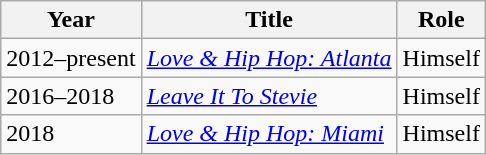<table class="wikitable sortable">
<tr>
<th>Year</th>
<th>Title</th>
<th>Role</th>
</tr>
<tr style="text-align:center;">
<td>2012–present</td>
<td><em><a href='#'>Love & Hip Hop: Atlanta</a></em></td>
<td>Himself</td>
</tr>
<tr>
<td>2016–2018</td>
<td><em><a href='#'>Leave It To Stevie</a></em></td>
<td>Himself</td>
</tr>
<tr>
<td>2018</td>
<td><em><a href='#'>Love & Hip Hop: Miami</a></em></td>
<td>Himself</td>
</tr>
</table>
